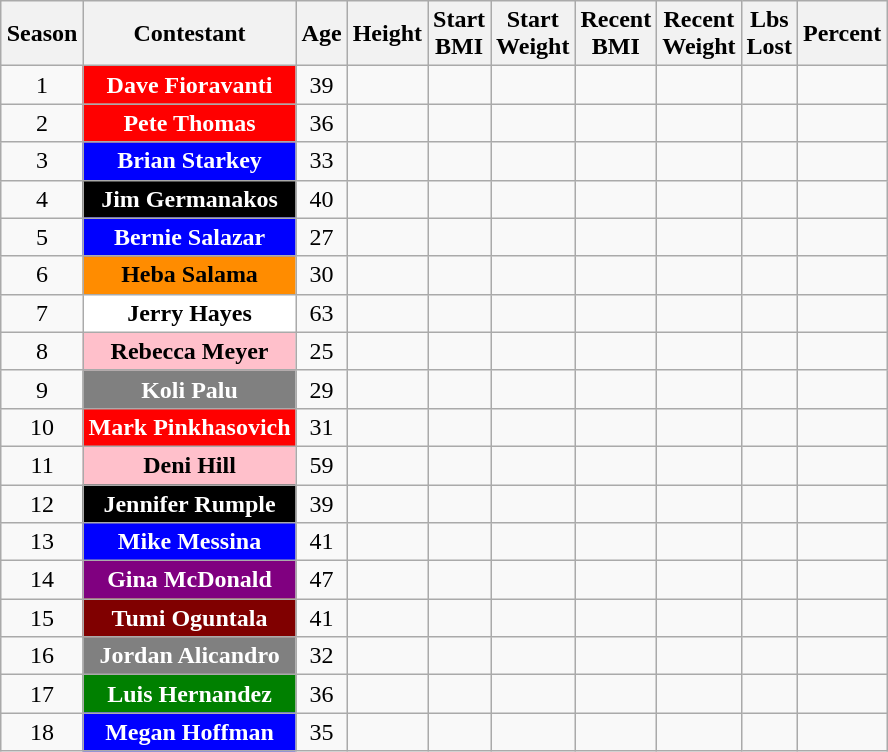<table class="wikitable sortable"  style="text-align:center; margin:auto;">
<tr>
<th>Season</th>
<th>Contestant</th>
<th>Age</th>
<th>Height</th>
<th>Start<br>BMI</th>
<th>Start<br>Weight</th>
<th>Recent<br>BMI</th>
<th>Recent<br>Weight</th>
<th>Lbs<br>Lost</th>
<th>Percent</th>
</tr>
<tr>
<td>1</td>
<td style="color:white; background: red"><strong>Dave Fioravanti</strong></td>
<td>39</td>
<td></td>
<td></td>
<td></td>
<td></td>
<td></td>
<td></td>
<td></td>
</tr>
<tr>
<td>2</td>
<td style="color:white; background: red"><strong>Pete Thomas</strong></td>
<td>36</td>
<td></td>
<td></td>
<td></td>
<td></td>
<td></td>
<td></td>
<td></td>
</tr>
<tr>
<td>3</td>
<td style="color:white; background: blue"><strong>Brian Starkey</strong></td>
<td>33</td>
<td></td>
<td></td>
<td></td>
<td></td>
<td></td>
<td></td>
<td></td>
</tr>
<tr>
<td>4</td>
<td style="color:white; background: black"><strong>Jim Germanakos</strong></td>
<td>40</td>
<td></td>
<td></td>
<td></td>
<td></td>
<td></td>
<td></td>
<td></td>
</tr>
<tr>
<td>5</td>
<td style="color:white; background: blue"><strong>Bernie Salazar</strong></td>
<td>27</td>
<td></td>
<td></td>
<td></td>
<td></td>
<td></td>
<td></td>
<td></td>
</tr>
<tr>
<td>6</td>
<td style="color:black; background: darkorange"><strong>Heba Salama</strong></td>
<td>30</td>
<td></td>
<td></td>
<td></td>
<td></td>
<td></td>
<td></td>
<td></td>
</tr>
<tr>
<td>7</td>
<td style="color:black; background: white"><strong>Jerry Hayes</strong></td>
<td>63</td>
<td></td>
<td></td>
<td></td>
<td></td>
<td></td>
<td></td>
<td></td>
</tr>
<tr>
<td>8</td>
<td style="color:black; background: pink"><strong>Rebecca Meyer</strong></td>
<td>25</td>
<td></td>
<td></td>
<td></td>
<td></td>
<td></td>
<td></td>
<td></td>
</tr>
<tr>
<td>9</td>
<td style="color:white; background: gray"><strong>Koli Palu</strong></td>
<td>29</td>
<td></td>
<td></td>
<td></td>
<td></td>
<td></td>
<td></td>
<td></td>
</tr>
<tr>
<td>10</td>
<td style="color:white; background: red"><strong>Mark Pinkhasovich</strong></td>
<td>31</td>
<td></td>
<td></td>
<td></td>
<td></td>
<td></td>
<td></td>
<td></td>
</tr>
<tr>
<td>11</td>
<td style="color:black; background: pink"><strong>Deni Hill</strong></td>
<td>59</td>
<td></td>
<td></td>
<td></td>
<td></td>
<td></td>
<td></td>
<td></td>
</tr>
<tr>
<td>12</td>
<td style="color:white; background: black"><strong>Jennifer Rumple</strong></td>
<td>39</td>
<td></td>
<td></td>
<td></td>
<td></td>
<td></td>
<td></td>
<td></td>
</tr>
<tr>
<td>13</td>
<td style="color:white; background: blue"><strong>Mike Messina</strong></td>
<td>41</td>
<td></td>
<td></td>
<td></td>
<td></td>
<td></td>
<td></td>
<td></td>
</tr>
<tr>
<td>14</td>
<td style="color:white; background: Purple"><strong>Gina McDonald</strong></td>
<td>47</td>
<td></td>
<td></td>
<td></td>
<td></td>
<td></td>
<td></td>
<td></td>
</tr>
<tr>
<td>15</td>
<td style="color:white; background: Maroon"><strong>Tumi Oguntala</strong></td>
<td>41</td>
<td></td>
<td></td>
<td></td>
<td></td>
<td></td>
<td></td>
<td></td>
</tr>
<tr>
<td>16</td>
<td style="color:white; background:gray;"><strong>Jordan Alicandro</strong></td>
<td>32</td>
<td></td>
<td></td>
<td></td>
<td></td>
<td></td>
<td></td>
<td></td>
</tr>
<tr>
<td>17</td>
<td style="color:white; background: Green"><strong>Luis Hernandez</strong></td>
<td>36</td>
<td></td>
<td></td>
<td></td>
<td></td>
<td></td>
<td></td>
<td></td>
</tr>
<tr>
<td>18</td>
<td style="color:white; background: blue"><strong>Megan Hoffman</strong></td>
<td>35</td>
<td></td>
<td></td>
<td></td>
<td></td>
<td></td>
<td></td>
<td></td>
</tr>
</table>
